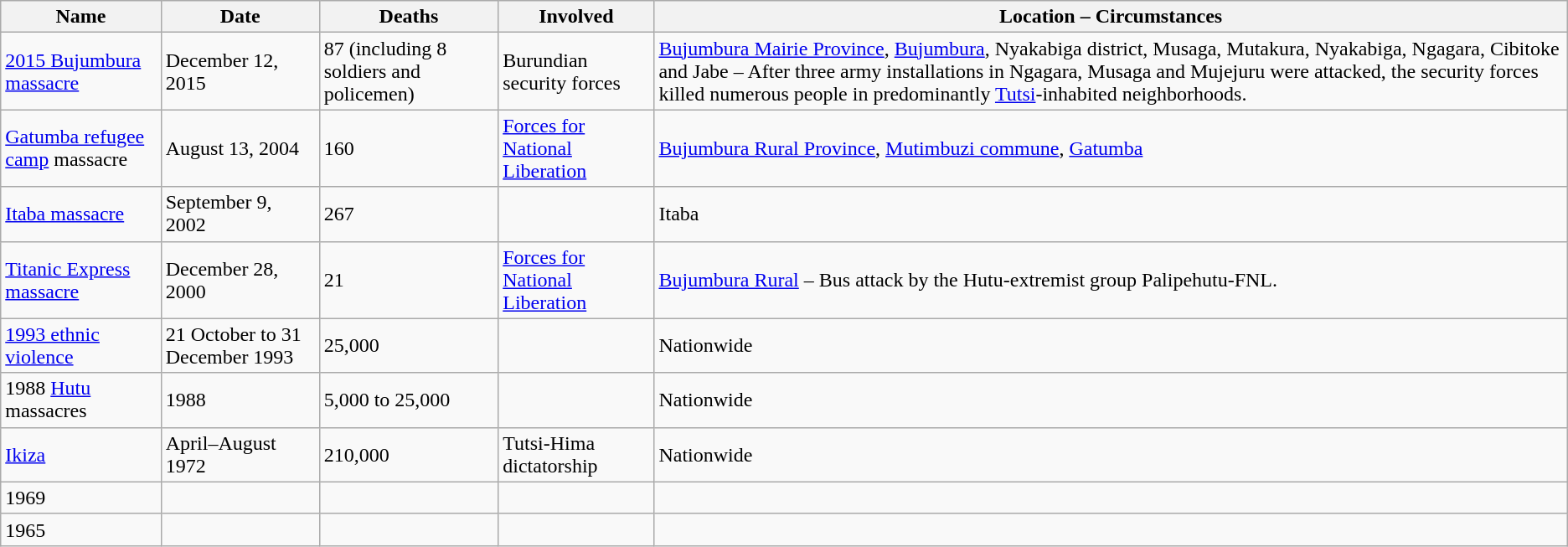<table class="sortable wikitable">
<tr>
<th>Name</th>
<th>Date</th>
<th>Deaths</th>
<th class="unsortable">Involved</th>
<th>Location – Circumstances</th>
</tr>
<tr>
<td><a href='#'>2015 Bujumbura massacre</a></td>
<td>December 12, 2015</td>
<td>87 (including 8 soldiers and policemen)</td>
<td>Burundian security forces</td>
<td><a href='#'>Bujumbura Mairie Province</a>, <a href='#'>Bujumbura</a>, Nyakabiga district, Musaga, Mutakura, Nyakabiga, Ngagara, Cibitoke and Jabe – After three army installations in Ngagara, Musaga and Mujejuru were attacked, the security forces killed numerous people in predominantly <a href='#'>Tutsi</a>-inhabited neighborhoods.</td>
</tr>
<tr>
<td><a href='#'>Gatumba refugee camp</a> massacre</td>
<td>August 13, 2004</td>
<td>160</td>
<td><a href='#'>Forces for National Liberation</a></td>
<td><a href='#'>Bujumbura Rural Province</a>, <a href='#'>Mutimbuzi commune</a>, <a href='#'>Gatumba</a></td>
</tr>
<tr>
<td><a href='#'>Itaba massacre</a></td>
<td>September 9, 2002</td>
<td>267</td>
<td></td>
<td>Itaba</td>
</tr>
<tr>
<td><a href='#'>Titanic Express massacre</a></td>
<td>December 28, 2000</td>
<td>21</td>
<td><a href='#'>Forces for National Liberation</a></td>
<td><a href='#'>Bujumbura Rural</a> – Bus attack by the Hutu-extremist group Palipehutu-FNL.</td>
</tr>
<tr>
<td><a href='#'>1993 ethnic violence</a></td>
<td>21 October to 31 December 1993</td>
<td>25,000</td>
<td></td>
<td>Nationwide<br></td>
</tr>
<tr>
<td>1988 <a href='#'>Hutu</a> massacres</td>
<td>1988</td>
<td>5,000 to 25,000</td>
<td></td>
<td>Nationwide</td>
</tr>
<tr>
<td><a href='#'>Ikiza</a></td>
<td>April–August 1972</td>
<td>210,000</td>
<td>Tutsi-Hima dictatorship</td>
<td>Nationwide</td>
</tr>
<tr>
<td>1969</td>
<td></td>
<td></td>
<td></td>
<td></td>
</tr>
<tr>
<td>1965</td>
<td></td>
<td></td>
<td></td>
<td></td>
</tr>
</table>
